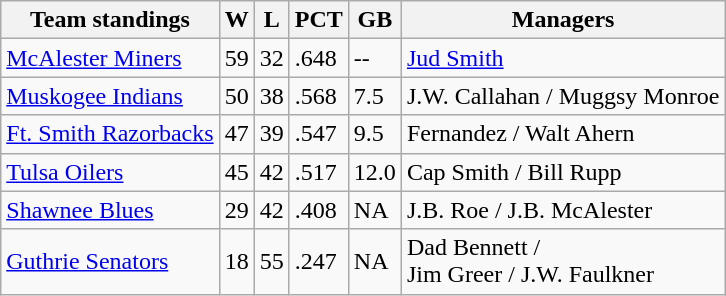<table class="wikitable">
<tr>
<th>Team standings</th>
<th>W</th>
<th>L</th>
<th>PCT</th>
<th>GB</th>
<th>Managers</th>
</tr>
<tr>
<td><a href='#'>McAlester Miners</a></td>
<td>59</td>
<td>32</td>
<td>.648</td>
<td>--</td>
<td><a href='#'>Jud Smith</a></td>
</tr>
<tr>
<td><a href='#'>Muskogee Indians</a></td>
<td>50</td>
<td>38</td>
<td>.568</td>
<td>7.5</td>
<td>J.W. Callahan / Muggsy Monroe</td>
</tr>
<tr>
<td><a href='#'>Ft. Smith Razorbacks</a></td>
<td>47</td>
<td>39</td>
<td>.547</td>
<td>9.5</td>
<td>Fernandez / Walt Ahern</td>
</tr>
<tr>
<td><a href='#'>Tulsa Oilers</a></td>
<td>45</td>
<td>42</td>
<td>.517</td>
<td>12.0</td>
<td>Cap Smith / Bill Rupp</td>
</tr>
<tr>
<td><a href='#'>Shawnee Blues</a></td>
<td>29</td>
<td>42</td>
<td>.408</td>
<td>NA</td>
<td>J.B. Roe / J.B. McAlester</td>
</tr>
<tr>
<td><a href='#'>Guthrie Senators</a></td>
<td>18</td>
<td>55</td>
<td>.247</td>
<td>NA</td>
<td>Dad Bennett /<br> Jim Greer / J.W. Faulkner</td>
</tr>
</table>
